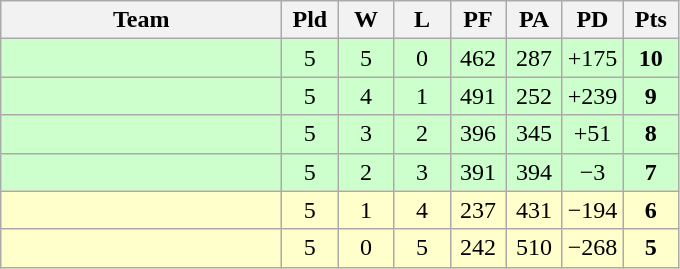<table class=wikitable style="text-align:center">
<tr>
<th width=180>Team</th>
<th width=30>Pld</th>
<th width=30>W</th>
<th width=30>L</th>
<th width=30>PF</th>
<th width=30>PA</th>
<th width=30>PD</th>
<th width=30>Pts</th>
</tr>
<tr align=center bgcolor="#ccffcc">
<td align=left></td>
<td>5</td>
<td>5</td>
<td>0</td>
<td>462</td>
<td>287</td>
<td>+175</td>
<td><strong>10</strong></td>
</tr>
<tr align=center bgcolor="#ccffcc">
<td align=left></td>
<td>5</td>
<td>4</td>
<td>1</td>
<td>491</td>
<td>252</td>
<td>+239</td>
<td><strong>9</strong></td>
</tr>
<tr align=center bgcolor="#ccffcc">
<td align=left></td>
<td>5</td>
<td>3</td>
<td>2</td>
<td>396</td>
<td>345</td>
<td>+51</td>
<td><strong>8</strong></td>
</tr>
<tr align=center bgcolor="#ccffcc">
<td align=left></td>
<td>5</td>
<td>2</td>
<td>3</td>
<td>391</td>
<td>394</td>
<td>−3</td>
<td><strong>7</strong></td>
</tr>
<tr align=center bgcolor="#ffffcc">
<td align=left></td>
<td>5</td>
<td>1</td>
<td>4</td>
<td>237</td>
<td>431</td>
<td>−194</td>
<td><strong>6</strong></td>
</tr>
<tr align=center bgcolor="#ffffcc">
<td align=left></td>
<td>5</td>
<td>0</td>
<td>5</td>
<td>242</td>
<td>510</td>
<td>−268</td>
<td><strong>5</strong></td>
</tr>
</table>
